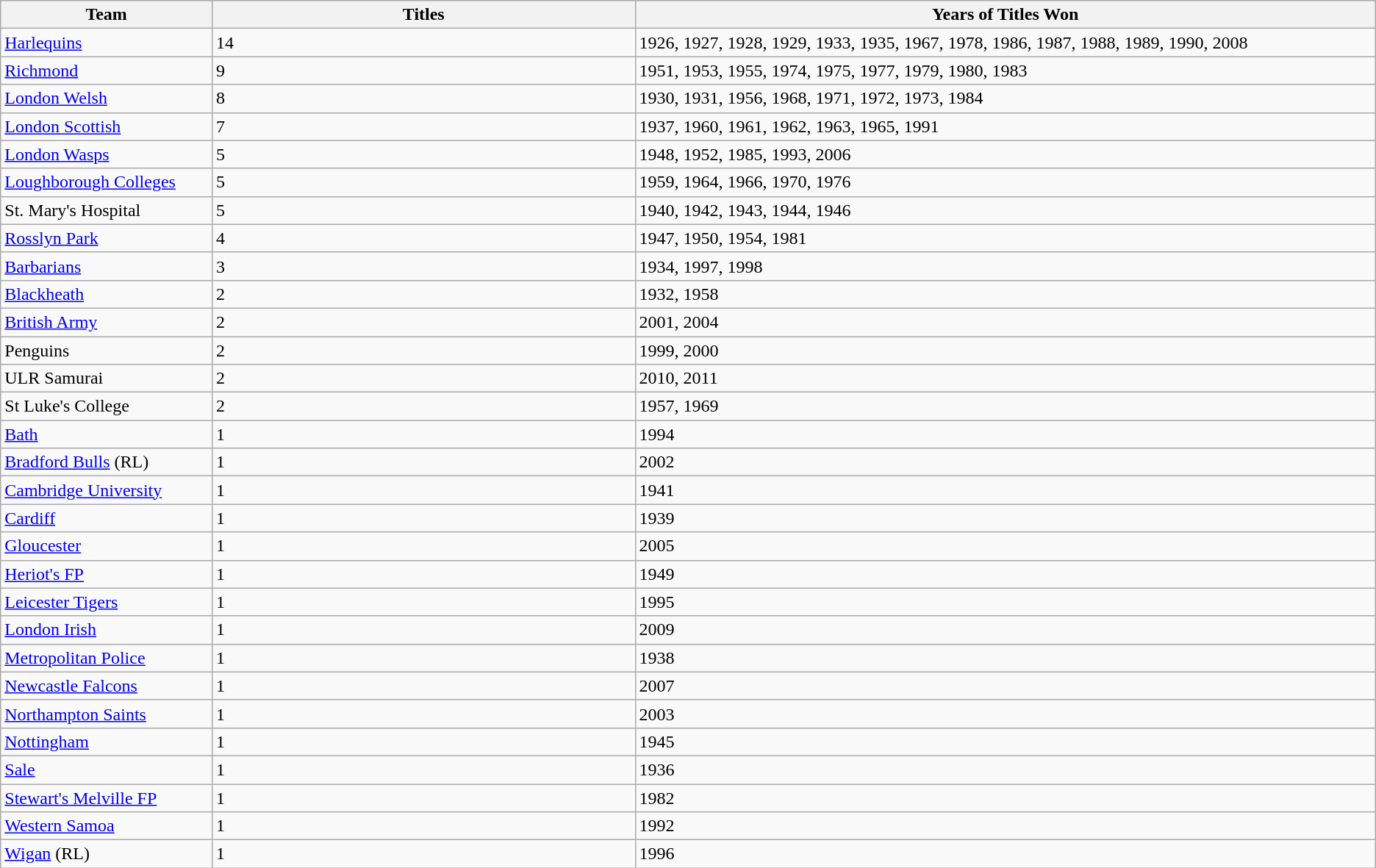<table class="wikitable sortable">
<tr>
<th width=10%>Team</th>
<th width=20%>Titles</th>
<th width=35%>Years of Titles Won</th>
</tr>
<tr>
<td><a href='#'>Harlequins</a></td>
<td>14</td>
<td>1926, 1927, 1928, 1929, 1933, 1935, 1967, 1978, 1986, 1987, 1988, 1989, 1990, 2008</td>
</tr>
<tr>
<td><a href='#'>Richmond</a></td>
<td>9</td>
<td>1951, 1953, 1955, 1974, 1975, 1977, 1979, 1980, 1983</td>
</tr>
<tr>
<td><a href='#'>London Welsh</a></td>
<td>8</td>
<td>1930, 1931, 1956, 1968, 1971, 1972, 1973, 1984</td>
</tr>
<tr>
<td><a href='#'>London Scottish</a></td>
<td>7</td>
<td>1937, 1960, 1961, 1962, 1963, 1965, 1991</td>
</tr>
<tr>
<td><a href='#'>London Wasps</a></td>
<td>5</td>
<td>1948, 1952, 1985, 1993, 2006</td>
</tr>
<tr>
<td><a href='#'>Loughborough Colleges</a></td>
<td>5</td>
<td>1959, 1964, 1966, 1970, 1976</td>
</tr>
<tr>
<td>St. Mary's Hospital</td>
<td>5</td>
<td>1940, 1942, 1943, 1944, 1946</td>
</tr>
<tr>
<td><a href='#'>Rosslyn Park</a></td>
<td>4</td>
<td>1947, 1950, 1954, 1981</td>
</tr>
<tr>
<td><a href='#'>Barbarians</a></td>
<td>3</td>
<td>1934, 1997, 1998</td>
</tr>
<tr>
<td><a href='#'>Blackheath</a></td>
<td>2</td>
<td>1932, 1958</td>
</tr>
<tr>
<td><a href='#'>British Army</a></td>
<td>2</td>
<td>2001, 2004</td>
</tr>
<tr>
<td>Penguins</td>
<td>2</td>
<td>1999, 2000</td>
</tr>
<tr>
<td>ULR Samurai</td>
<td>2</td>
<td>2010, 2011</td>
</tr>
<tr>
<td>St Luke's College</td>
<td>2</td>
<td>1957, 1969</td>
</tr>
<tr>
<td><a href='#'>Bath</a></td>
<td>1</td>
<td>1994</td>
</tr>
<tr>
<td><a href='#'>Bradford Bulls</a> (RL)</td>
<td>1</td>
<td>2002</td>
</tr>
<tr>
<td><a href='#'>Cambridge University</a></td>
<td>1</td>
<td>1941</td>
</tr>
<tr>
<td><a href='#'>Cardiff</a></td>
<td>1</td>
<td>1939</td>
</tr>
<tr>
<td><a href='#'>Gloucester</a></td>
<td>1</td>
<td>2005</td>
</tr>
<tr>
<td><a href='#'>Heriot's FP</a></td>
<td>1</td>
<td>1949</td>
</tr>
<tr>
<td><a href='#'>Leicester Tigers</a></td>
<td>1</td>
<td>1995</td>
</tr>
<tr>
<td><a href='#'>London Irish</a></td>
<td>1</td>
<td>2009</td>
</tr>
<tr>
<td><a href='#'>Metropolitan Police</a></td>
<td>1</td>
<td>1938</td>
</tr>
<tr>
<td><a href='#'>Newcastle Falcons</a></td>
<td>1</td>
<td>2007</td>
</tr>
<tr>
<td><a href='#'>Northampton Saints</a></td>
<td>1</td>
<td>2003</td>
</tr>
<tr>
<td><a href='#'>Nottingham</a></td>
<td>1</td>
<td>1945</td>
</tr>
<tr>
<td><a href='#'>Sale</a></td>
<td>1</td>
<td>1936</td>
</tr>
<tr>
<td><a href='#'>Stewart's Melville FP</a></td>
<td>1</td>
<td>1982</td>
</tr>
<tr>
<td><a href='#'>Western Samoa</a></td>
<td>1</td>
<td>1992</td>
</tr>
<tr>
<td><a href='#'>Wigan</a> (RL)</td>
<td>1</td>
<td>1996</td>
</tr>
</table>
